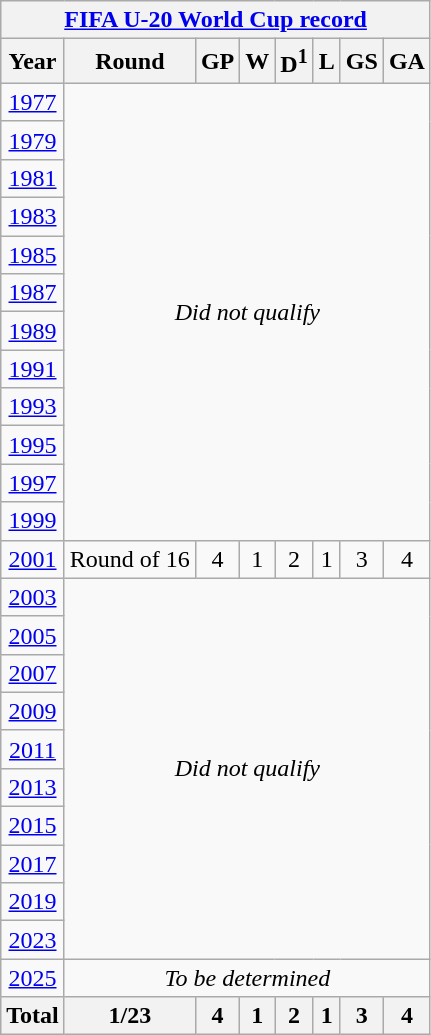<table class="wikitable" style="text-align: center;">
<tr>
<th colspan=8><a href='#'>FIFA U-20 World Cup record</a></th>
</tr>
<tr>
<th>Year</th>
<th>Round</th>
<th>GP</th>
<th>W</th>
<th>D<sup>1</sup></th>
<th>L</th>
<th>GS</th>
<th>GA</th>
</tr>
<tr>
<td> <a href='#'>1977</a></td>
<td colspan=7 rowspan=12><em>Did not qualify</em></td>
</tr>
<tr>
<td> <a href='#'>1979</a></td>
</tr>
<tr>
<td> <a href='#'>1981</a></td>
</tr>
<tr>
<td> <a href='#'>1983</a></td>
</tr>
<tr>
<td> <a href='#'>1985</a></td>
</tr>
<tr>
<td> <a href='#'>1987</a></td>
</tr>
<tr>
<td> <a href='#'>1989</a></td>
</tr>
<tr>
<td> <a href='#'>1991</a></td>
</tr>
<tr>
<td> <a href='#'>1993</a></td>
</tr>
<tr>
<td> <a href='#'>1995</a></td>
</tr>
<tr>
<td> <a href='#'>1997</a></td>
</tr>
<tr>
<td> <a href='#'>1999</a></td>
</tr>
<tr>
<td> <a href='#'>2001</a></td>
<td>Round of 16</td>
<td>4</td>
<td>1</td>
<td>2</td>
<td>1</td>
<td>3</td>
<td>4</td>
</tr>
<tr>
<td> <a href='#'>2003</a></td>
<td colspan=7 rowspan=10><em>Did not qualify</em></td>
</tr>
<tr>
<td> <a href='#'>2005</a></td>
</tr>
<tr>
<td> <a href='#'>2007</a></td>
</tr>
<tr>
<td> <a href='#'>2009</a></td>
</tr>
<tr>
<td> <a href='#'>2011</a></td>
</tr>
<tr>
<td> <a href='#'>2013</a></td>
</tr>
<tr>
<td> <a href='#'>2015</a></td>
</tr>
<tr>
<td> <a href='#'>2017</a></td>
</tr>
<tr>
<td> <a href='#'>2019</a></td>
</tr>
<tr>
<td> <a href='#'>2023</a></td>
</tr>
<tr>
<td> <a href='#'>2025</a></td>
<td colspan="7"><em>To be determined</em></td>
</tr>
<tr>
<th><strong>Total</strong></th>
<th>1/23</th>
<th>4</th>
<th>1</th>
<th>2</th>
<th>1</th>
<th>3</th>
<th>4</th>
</tr>
</table>
